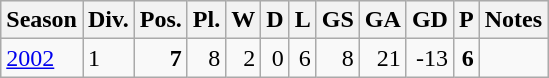<table class="wikitable">
<tr style="background:#efefef;">
<th>Season</th>
<th>Div.</th>
<th>Pos.</th>
<th>Pl.</th>
<th>W</th>
<th>D</th>
<th>L</th>
<th>GS</th>
<th>GA</th>
<th>GD</th>
<th>P</th>
<th>Notes</th>
</tr>
<tr>
<td><a href='#'>2002</a></td>
<td>1</td>
<td align=right><strong>7</strong></td>
<td align=right>8</td>
<td align=right>2</td>
<td align=right>0</td>
<td align=right>6</td>
<td align=right>8</td>
<td align=right>21</td>
<td align=right>-13</td>
<td align=right><strong>6</strong></td>
<td></td>
</tr>
</table>
